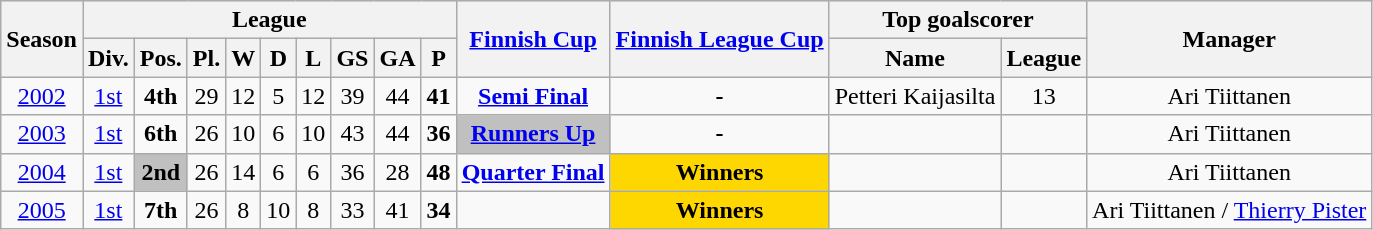<table class="wikitable">
<tr style="background:#efefef;">
<th rowspan="2">Season</th>
<th colspan="9">League</th>
<th rowspan="2"><a href='#'>Finnish Cup</a></th>
<th rowspan="2"><a href='#'>Finnish League Cup</a></th>
<th colspan="2">Top goalscorer</th>
<th rowspan="2">Manager</th>
</tr>
<tr>
<th>Div.</th>
<th>Pos.</th>
<th>Pl.</th>
<th>W</th>
<th>D</th>
<th>L</th>
<th>GS</th>
<th>GA</th>
<th>P</th>
<th>Name</th>
<th>League</th>
</tr>
<tr>
<td align=center><a href='#'>2002</a></td>
<td align=center><a href='#'>1st</a></td>
<td align=center><strong>4th</strong></td>
<td align=center>29</td>
<td align=center>12</td>
<td align=center>5</td>
<td align=center>12</td>
<td align=center>39</td>
<td align=center>44</td>
<td align=center><strong>41</strong></td>
<td align=center><strong><a href='#'>Semi Final</a></strong></td>
<td align=center><strong>-</strong></td>
<td align=center>Petteri Kaijasilta</td>
<td align=center>13</td>
<td align=center> Ari Tiittanen</td>
</tr>
<tr>
<td align=center><a href='#'>2003</a></td>
<td align=center><a href='#'>1st</a></td>
<td align=center><strong>6th</strong></td>
<td align=center>26</td>
<td align=center>10</td>
<td align=center>6</td>
<td align=center>10</td>
<td align=center>43</td>
<td align=center>44</td>
<td align=center><strong>36</strong></td>
<td style="text-align:center; background:silver;"><strong><a href='#'>Runners Up</a></strong></td>
<td align=center><strong>-</strong></td>
<td align=center></td>
<td align=center></td>
<td align=center> Ari Tiittanen</td>
</tr>
<tr>
<td align=center><a href='#'>2004</a></td>
<td align=center><a href='#'>1st</a></td>
<td style="text-align:center; background:silver;"><strong>2nd</strong></td>
<td align=center>26</td>
<td align=center>14</td>
<td align=center>6</td>
<td align=center>6</td>
<td align=center>36</td>
<td align=center>28</td>
<td align=center><strong>48</strong></td>
<td align=center><strong><a href='#'>Quarter Final</a></strong></td>
<td style="text-align:center; background:gold;"><strong>Winners</strong></td>
<td align=center></td>
<td align=center></td>
<td align=center> Ari Tiittanen</td>
</tr>
<tr>
<td align=center><a href='#'>2005</a></td>
<td align=center><a href='#'>1st</a></td>
<td align=center><strong>7th</strong></td>
<td align=center>26</td>
<td align=center>8</td>
<td align=center>10</td>
<td align=center>8</td>
<td align=center>33</td>
<td align=center>41</td>
<td align=center><strong>34</strong></td>
<td align=center><strong>  </strong></td>
<td style="text-align:center; background:gold;"><strong>Winners</strong></td>
<td align=center></td>
<td align=center></td>
<td align=center> Ari Tiittanen /  <a href='#'>Thierry Pister</a></td>
</tr>
</table>
